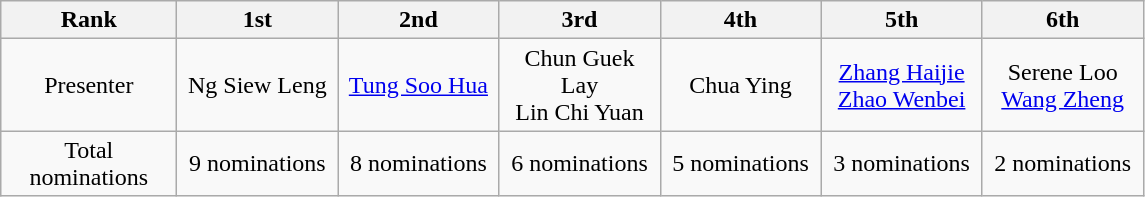<table class="wikitable" border="1">
<tr>
<th width="110">Rank</th>
<th width="100">1st</th>
<th width="100">2nd</th>
<th width="100">3rd</th>
<th width="100">4th</th>
<th width="100">5th</th>
<th width="100">6th</th>
</tr>
<tr align=center>
<td>Presenter</td>
<td>Ng Siew Leng</td>
<td><a href='#'>Tung Soo Hua</a></td>
<td>Chun Guek Lay<br>Lin Chi Yuan</td>
<td>Chua Ying</td>
<td><a href='#'>Zhang Haijie</a><br><a href='#'>Zhao Wenbei</a></td>
<td>Serene Loo<br><a href='#'>Wang Zheng</a></td>
</tr>
<tr align=center>
<td>Total nominations</td>
<td>9 nominations</td>
<td>8 nominations</td>
<td>6 nominations</td>
<td>5 nominations</td>
<td>3 nominations</td>
<td>2 nominations</td>
</tr>
</table>
